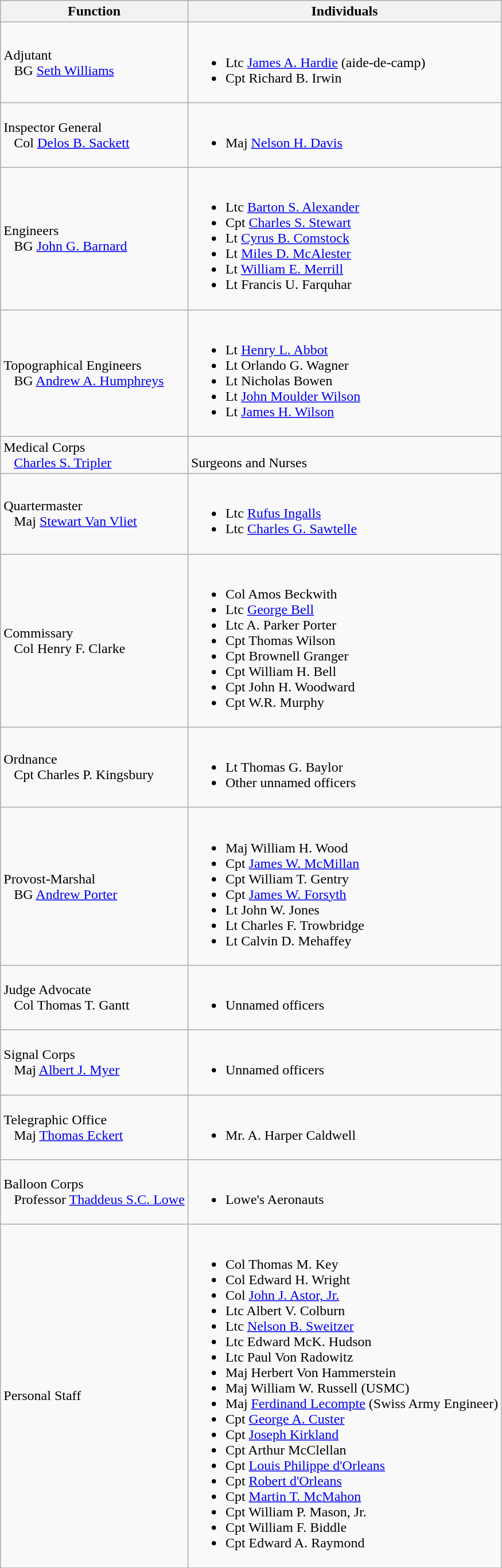<table class="wikitable">
<tr>
<th>Function</th>
<th>Individuals</th>
</tr>
<tr>
<td>Adjutant<br>  
BG <a href='#'>Seth Williams</a></td>
<td><br><ul><li>Ltc <a href='#'>James A. Hardie</a> (aide-de-camp)</li><li>Cpt Richard B. Irwin</li></ul></td>
</tr>
<tr>
<td>Inspector General<br>  
Col <a href='#'>Delos B. Sackett</a></td>
<td><br><ul><li>Maj <a href='#'>Nelson H. Davis</a></li></ul></td>
</tr>
<tr>
<td>Engineers<br>  
BG <a href='#'>John G. Barnard</a></td>
<td><br><ul><li>Ltc <a href='#'>Barton S. Alexander</a></li><li>Cpt <a href='#'>Charles S. Stewart</a></li><li>Lt <a href='#'>Cyrus B. Comstock</a></li><li>Lt <a href='#'>Miles D. McAlester</a></li><li>Lt <a href='#'>William E. Merrill</a></li><li>Lt Francis U. Farquhar</li></ul></td>
</tr>
<tr>
<td>Topographical Engineers<br>  
BG <a href='#'>Andrew A. Humphreys</a></td>
<td><br><ul><li>Lt <a href='#'>Henry L. Abbot</a></li><li>Lt Orlando G. Wagner</li><li>Lt Nicholas Bowen</li><li>Lt <a href='#'>John Moulder Wilson</a></li><li>Lt <a href='#'>James H. Wilson</a></li></ul></td>
</tr>
<tr>
<td>Medical Corps<br>  
<a href='#'>Charles S. Tripler</a></td>
<td><br>Surgeons and Nurses</td>
</tr>
<tr>
<td>Quartermaster<br>  
Maj <a href='#'>Stewart Van Vliet</a></td>
<td><br><ul><li>Ltc <a href='#'>Rufus Ingalls</a></li><li>Ltc <a href='#'>Charles G. Sawtelle</a></li></ul></td>
</tr>
<tr>
<td>Commissary<br>  
Col Henry F. Clarke</td>
<td><br><ul><li>Col Amos Beckwith</li><li>Ltc <a href='#'>George Bell</a></li><li>Ltc A. Parker Porter</li><li>Cpt Thomas Wilson</li><li>Cpt Brownell Granger</li><li>Cpt William H. Bell</li><li>Cpt John H. Woodward</li><li>Cpt W.R. Murphy</li></ul></td>
</tr>
<tr>
<td>Ordnance<br>  
Cpt Charles P. Kingsbury</td>
<td><br><ul><li>Lt Thomas G. Baylor</li><li>Other unnamed officers</li></ul></td>
</tr>
<tr>
<td>Provost-Marshal<br>  
BG <a href='#'>Andrew Porter</a></td>
<td><br><ul><li>Maj William H. Wood</li><li>Cpt <a href='#'>James W. McMillan</a></li><li>Cpt William T. Gentry</li><li>Cpt <a href='#'>James W. Forsyth</a></li><li>Lt John W. Jones</li><li>Lt Charles F. Trowbridge</li><li>Lt Calvin D. Mehaffey</li></ul></td>
</tr>
<tr>
<td>Judge Advocate<br>  
Col Thomas T. Gantt</td>
<td><br><ul><li>Unnamed officers</li></ul></td>
</tr>
<tr>
<td>Signal Corps<br>  
Maj <a href='#'>Albert J. Myer</a></td>
<td><br><ul><li>Unnamed officers</li></ul></td>
</tr>
<tr>
<td>Telegraphic Office<br>  
Maj <a href='#'>Thomas Eckert</a></td>
<td><br><ul><li>Mr. A. Harper Caldwell</li></ul></td>
</tr>
<tr>
<td>Balloon Corps<br>  
Professor <a href='#'>Thaddeus S.C. Lowe</a></td>
<td><br><ul><li>Lowe's Aeronauts</li></ul></td>
</tr>
<tr>
<td>Personal Staff</td>
<td><br><ul><li>Col Thomas M. Key</li><li>Col Edward H. Wright</li><li>Col <a href='#'>John J. Astor, Jr.</a></li><li>Ltc Albert V. Colburn</li><li>Ltc <a href='#'>Nelson B. Sweitzer</a></li><li>Ltc Edward McK. Hudson</li><li>Ltc Paul Von Radowitz</li><li>Maj Herbert Von Hammerstein</li><li>Maj William W. Russell (USMC)</li><li>Maj <a href='#'>Ferdinand Lecompte</a> (Swiss Army Engineer)</li><li>Cpt <a href='#'>George A. Custer</a></li><li>Cpt <a href='#'>Joseph Kirkland</a></li><li>Cpt Arthur McClellan</li><li>Cpt <a href='#'>Louis Philippe d'Orleans</a></li><li>Cpt <a href='#'>Robert d'Orleans</a></li><li>Cpt <a href='#'>Martin T. McMahon</a></li><li>Cpt William P. Mason, Jr.</li><li>Cpt William F. Biddle</li><li>Cpt Edward A. Raymond</li></ul></td>
</tr>
<tr>
</tr>
</table>
